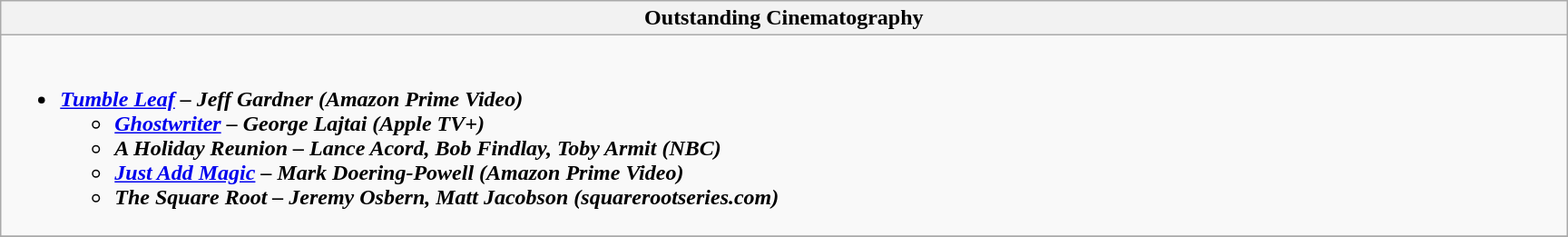<table class=wikitable>
<tr>
<th style="width:50%">Outstanding Cinematography</th>
</tr>
<tr>
<td valign="top"><br><ul><li><strong><em><a href='#'>Tumble Leaf</a><em> – Jeff Gardner (Amazon Prime Video)<strong><ul><li></em><a href='#'>Ghostwriter</a><em> – George Lajtai (Apple TV+)</li><li></em>A Holiday Reunion<em> – Lance Acord, Bob Findlay, Toby Armit (NBC)</li><li></em><a href='#'>Just Add Magic</a><em> – Mark Doering-Powell (Amazon Prime Video)</li><li></em>The Square Root<em> – Jeremy Osbern, Matt Jacobson (squarerootseries.com)</li></ul></li></ul></td>
</tr>
<tr>
</tr>
</table>
